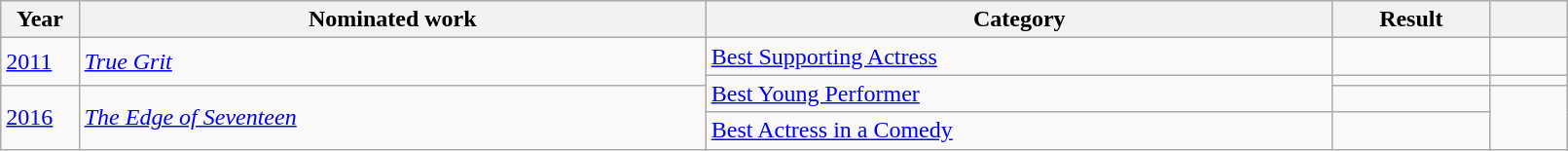<table class="wikitable" style="width:85%;">
<tr>
<th width=5%>Year</th>
<th style="width:40%;">Nominated work</th>
<th style="width:40%;">Category</th>
<th style="width:10%;">Result</th>
<th width=5%></th>
</tr>
<tr>
<td rowspan=2><a href='#'>2011</a></td>
<td rowspan=2><em><a href='#'>True Grit</a></em></td>
<td><a href='#'>Best Supporting Actress</a></td>
<td></td>
<td></td>
</tr>
<tr>
<td rowspan=2><a href='#'>Best Young Performer</a></td>
<td></td>
<td align ="center"></td>
</tr>
<tr>
<td rowspan=2><a href='#'>2016</a></td>
<td rowspan=2><em><a href='#'>The Edge of Seventeen</a></em></td>
<td></td>
<td rowspan="2" align="center"></td>
</tr>
<tr>
<td><a href='#'>Best Actress in a Comedy</a></td>
<td></td>
</tr>
</table>
